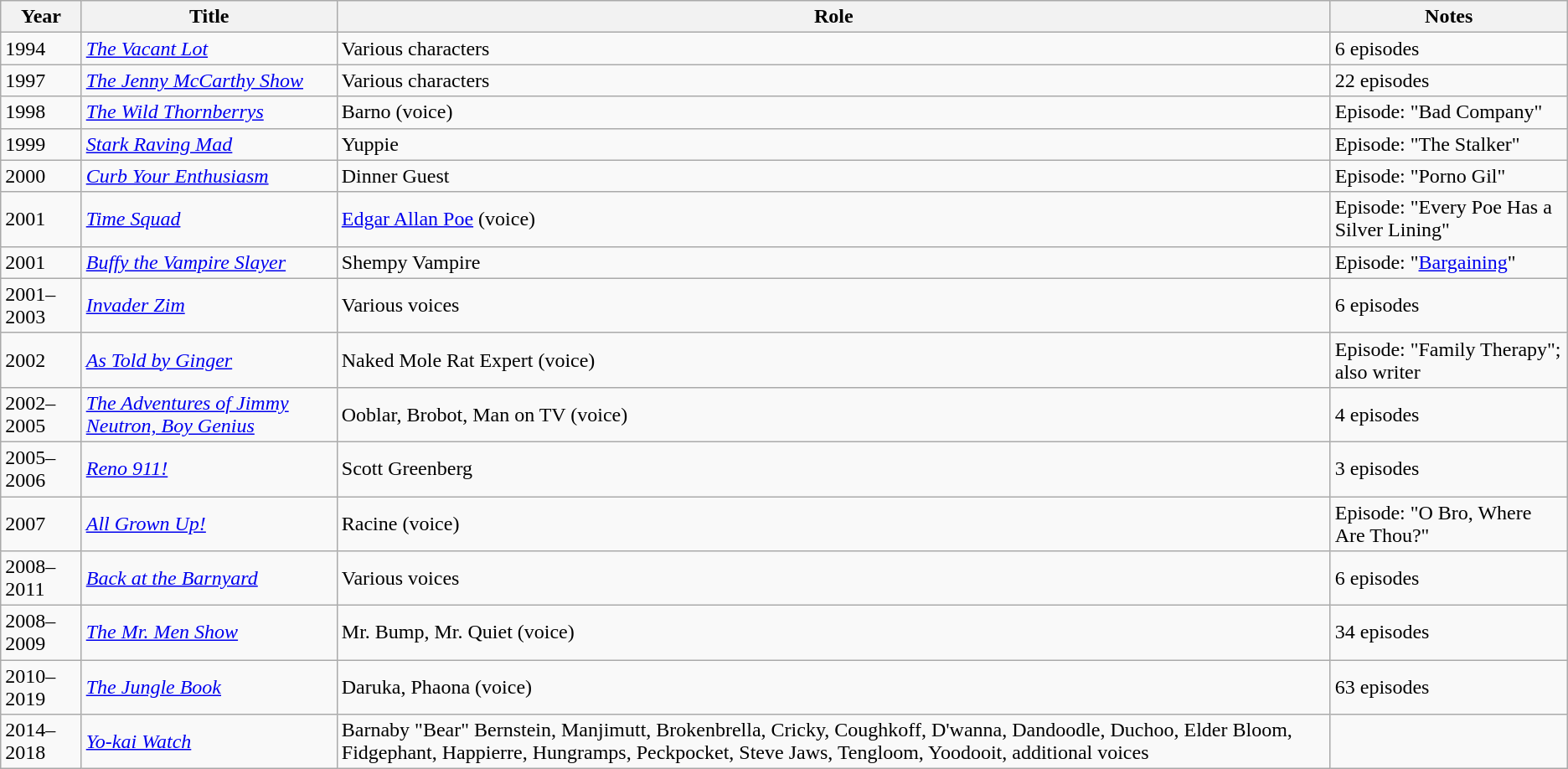<table class="wikitable sortable">
<tr>
<th>Year</th>
<th>Title</th>
<th>Role</th>
<th>Notes</th>
</tr>
<tr>
<td>1994</td>
<td><em><a href='#'>The Vacant Lot</a></em></td>
<td>Various characters</td>
<td>6 episodes</td>
</tr>
<tr>
<td>1997</td>
<td><em><a href='#'>The Jenny McCarthy Show</a></em></td>
<td>Various characters</td>
<td>22 episodes</td>
</tr>
<tr>
<td>1998</td>
<td><em><a href='#'>The Wild Thornberrys</a></em></td>
<td>Barno (voice)</td>
<td>Episode: "Bad Company"</td>
</tr>
<tr>
<td>1999</td>
<td><em><a href='#'>Stark Raving Mad</a></em></td>
<td>Yuppie</td>
<td>Episode: "The Stalker"</td>
</tr>
<tr>
<td>2000</td>
<td><em><a href='#'>Curb Your Enthusiasm</a></em></td>
<td>Dinner Guest</td>
<td>Episode: "Porno Gil"</td>
</tr>
<tr>
<td>2001</td>
<td><em><a href='#'>Time Squad</a></em></td>
<td><a href='#'>Edgar Allan Poe</a> (voice)</td>
<td>Episode: "Every Poe Has a Silver Lining"</td>
</tr>
<tr>
<td>2001</td>
<td><em><a href='#'>Buffy the Vampire Slayer</a></em></td>
<td>Shempy Vampire</td>
<td>Episode: "<a href='#'>Bargaining</a>"</td>
</tr>
<tr>
<td>2001–2003</td>
<td><em><a href='#'>Invader Zim</a></em></td>
<td>Various voices</td>
<td>6 episodes</td>
</tr>
<tr>
<td>2002</td>
<td><em><a href='#'>As Told by Ginger</a></em></td>
<td>Naked Mole Rat Expert (voice)</td>
<td>Episode: "Family Therapy"; also writer</td>
</tr>
<tr>
<td>2002–2005</td>
<td><em><a href='#'>The Adventures of Jimmy Neutron, Boy Genius</a></em></td>
<td>Ooblar, Brobot, Man on TV (voice)</td>
<td>4 episodes</td>
</tr>
<tr>
<td>2005–2006</td>
<td><em><a href='#'>Reno 911!</a></em></td>
<td>Scott Greenberg</td>
<td>3 episodes</td>
</tr>
<tr>
<td>2007</td>
<td><em><a href='#'>All Grown Up!</a></em></td>
<td>Racine (voice)</td>
<td>Episode: "O Bro, Where Are Thou?"</td>
</tr>
<tr>
<td>2008–2011</td>
<td><em><a href='#'>Back at the Barnyard</a></em></td>
<td>Various voices</td>
<td>6 episodes</td>
</tr>
<tr>
<td>2008–2009</td>
<td><em><a href='#'>The Mr. Men Show</a></em></td>
<td>Mr. Bump, Mr. Quiet (voice)</td>
<td>34 episodes</td>
</tr>
<tr>
<td>2010–2019</td>
<td><em><a href='#'>The Jungle Book</a></em></td>
<td>Daruka, Phaona (voice)</td>
<td>63 episodes</td>
</tr>
<tr>
<td>2014–2018</td>
<td><em><a href='#'>Yo-kai Watch</a></em></td>
<td>Barnaby "Bear" Bernstein, Manjimutt, Brokenbrella, Cricky, Coughkoff, D'wanna, Dandoodle, Duchoo, Elder Bloom, Fidgephant, Happierre, Hungramps, Peckpocket, Steve Jaws, Tengloom, Yoodooit, additional voices</td>
<td></td>
</tr>
</table>
